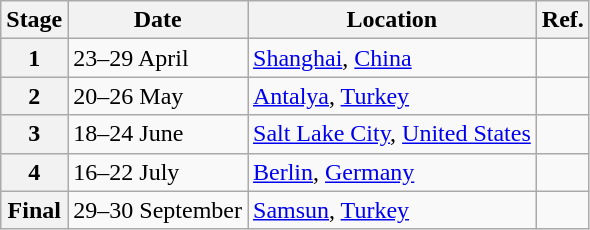<table class="wikitable">
<tr>
<th>Stage</th>
<th>Date</th>
<th>Location</th>
<th>Ref.</th>
</tr>
<tr>
<th>1</th>
<td>23–29 April</td>
<td> <a href='#'>Shanghai</a>, <a href='#'>China</a></td>
<td></td>
</tr>
<tr>
<th>2</th>
<td>20–26 May</td>
<td> <a href='#'>Antalya</a>, <a href='#'>Turkey</a></td>
<td></td>
</tr>
<tr>
<th>3</th>
<td>18–24 June</td>
<td> <a href='#'>Salt Lake City</a>, <a href='#'>United States</a></td>
<td></td>
</tr>
<tr>
<th>4</th>
<td>16–22 July</td>
<td> <a href='#'>Berlin</a>, <a href='#'>Germany</a></td>
<td></td>
</tr>
<tr>
<th>Final</th>
<td>29–30 September</td>
<td> <a href='#'>Samsun</a>, <a href='#'>Turkey</a></td>
<td></td>
</tr>
</table>
